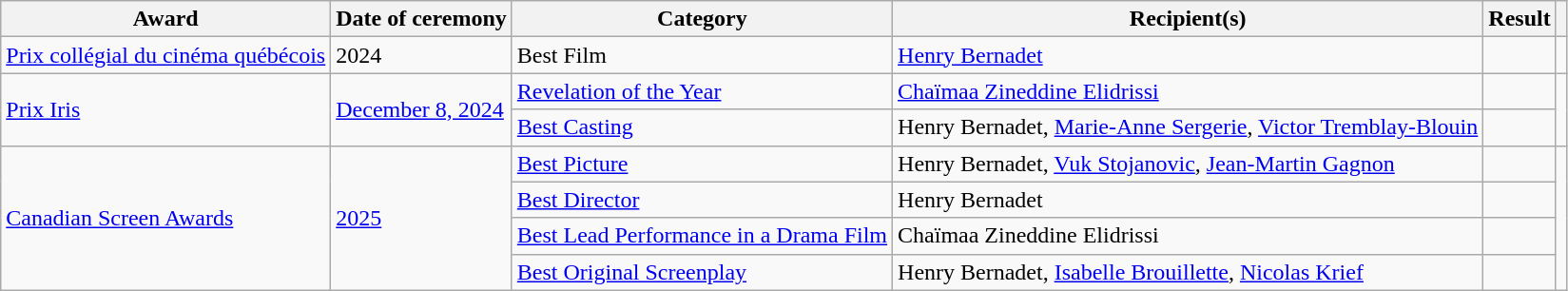<table class="wikitable sortable plainrowheaders">
<tr>
<th scope="col">Award</th>
<th scope="col">Date of ceremony</th>
<th scope="col">Category</th>
<th scope="col">Recipient(s)</th>
<th scope="col">Result</th>
<th scope="col" class="unsortable"></th>
</tr>
<tr>
<td><a href='#'>Prix collégial du cinéma québécois</a></td>
<td>2024</td>
<td>Best Film</td>
<td><a href='#'>Henry Bernadet</a></td>
<td></td>
<td></td>
</tr>
<tr>
<td rowspan=2><a href='#'>Prix Iris</a></td>
<td rowspan=2><a href='#'>December 8, 2024</a></td>
<td><a href='#'>Revelation of the Year</a></td>
<td><a href='#'>Chaïmaa Zineddine Elidrissi</a></td>
<td></td>
<td rowspan=2></td>
</tr>
<tr>
<td><a href='#'>Best Casting</a></td>
<td>Henry Bernadet, <a href='#'>Marie-Anne Sergerie</a>, <a href='#'>Victor Tremblay-Blouin</a></td>
<td></td>
</tr>
<tr>
<td rowspan=4><a href='#'>Canadian Screen Awards</a></td>
<td rowspan=4><a href='#'>2025</a></td>
<td><a href='#'>Best Picture</a></td>
<td>Henry Bernadet, <a href='#'>Vuk Stojanovic</a>, <a href='#'>Jean-Martin Gagnon</a></td>
<td></td>
<td rowspan=4></td>
</tr>
<tr>
<td><a href='#'>Best Director</a></td>
<td>Henry Bernadet</td>
<td></td>
</tr>
<tr>
<td><a href='#'>Best Lead Performance in a Drama Film</a></td>
<td>Chaïmaa Zineddine Elidrissi</td>
<td></td>
</tr>
<tr>
<td><a href='#'>Best Original Screenplay</a></td>
<td>Henry Bernadet, <a href='#'>Isabelle Brouillette</a>, <a href='#'>Nicolas Krief</a></td>
<td></td>
</tr>
</table>
